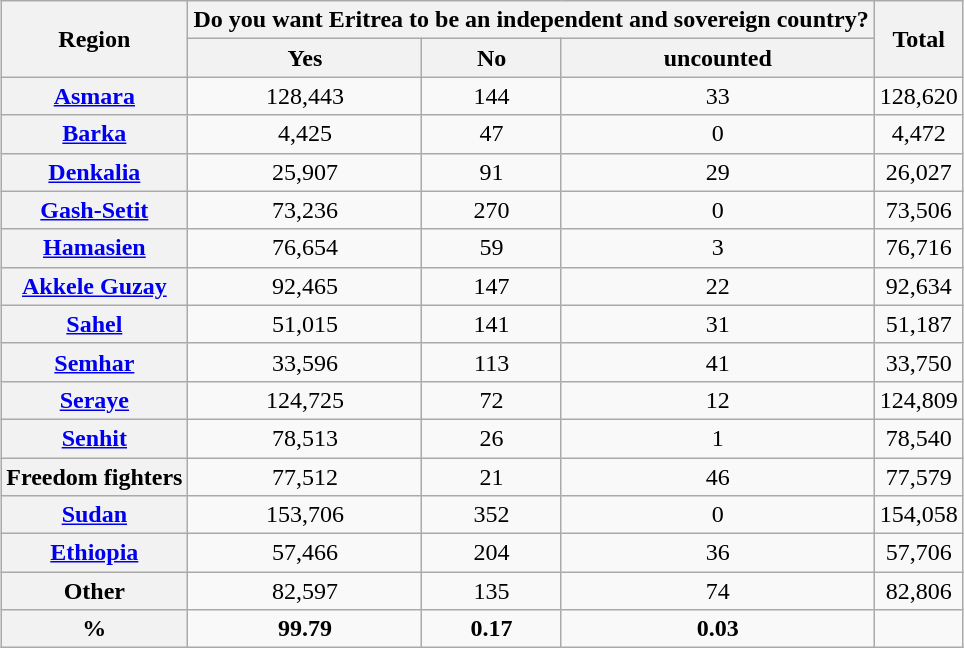<table class="wikitable" style="text-align:center; margin: 1em auto 1em auto;">
<tr>
<th rowspan="2">Region</th>
<th colspan="3">Do you want Eritrea to be an independent and sovereign country?</th>
<th rowspan="2">Total</th>
</tr>
<tr>
<th>Yes</th>
<th>No</th>
<th>uncounted</th>
</tr>
<tr>
<th><a href='#'>Asmara</a></th>
<td>128,443</td>
<td>144</td>
<td>33</td>
<td>128,620</td>
</tr>
<tr>
<th><a href='#'>Barka</a></th>
<td>4,425</td>
<td>47</td>
<td>0</td>
<td>4,472</td>
</tr>
<tr>
<th><a href='#'>Denkalia</a></th>
<td>25,907</td>
<td>91</td>
<td>29</td>
<td>26,027</td>
</tr>
<tr>
<th><a href='#'>Gash-Setit</a></th>
<td>73,236</td>
<td>270</td>
<td>0</td>
<td>73,506</td>
</tr>
<tr>
<th><a href='#'>Hamasien</a></th>
<td>76,654</td>
<td>59</td>
<td>3</td>
<td>76,716</td>
</tr>
<tr>
<th><a href='#'>Akkele Guzay</a></th>
<td>92,465</td>
<td>147</td>
<td>22</td>
<td>92,634</td>
</tr>
<tr>
<th><a href='#'>Sahel</a></th>
<td>51,015</td>
<td>141</td>
<td>31</td>
<td>51,187</td>
</tr>
<tr>
<th><a href='#'>Semhar</a></th>
<td>33,596</td>
<td>113</td>
<td>41</td>
<td>33,750</td>
</tr>
<tr>
<th><a href='#'>Seraye</a></th>
<td>124,725</td>
<td>72</td>
<td>12</td>
<td>124,809</td>
</tr>
<tr>
<th><a href='#'>Senhit</a></th>
<td>78,513</td>
<td>26</td>
<td>1</td>
<td>78,540</td>
</tr>
<tr>
<th>Freedom fighters</th>
<td>77,512</td>
<td>21</td>
<td>46</td>
<td>77,579</td>
</tr>
<tr>
<th><a href='#'>Sudan</a></th>
<td>153,706</td>
<td>352</td>
<td>0</td>
<td>154,058</td>
</tr>
<tr>
<th><a href='#'>Ethiopia</a></th>
<td>57,466</td>
<td>204</td>
<td>36</td>
<td>57,706</td>
</tr>
<tr>
<th>Other</th>
<td>82,597</td>
<td>135</td>
<td>74</td>
<td>82,806</td>
</tr>
<tr>
<th>%</th>
<td><strong>99.79</strong></td>
<td><strong>0.17</strong></td>
<td><strong>0.03</strong></td>
<td></td>
</tr>
</table>
